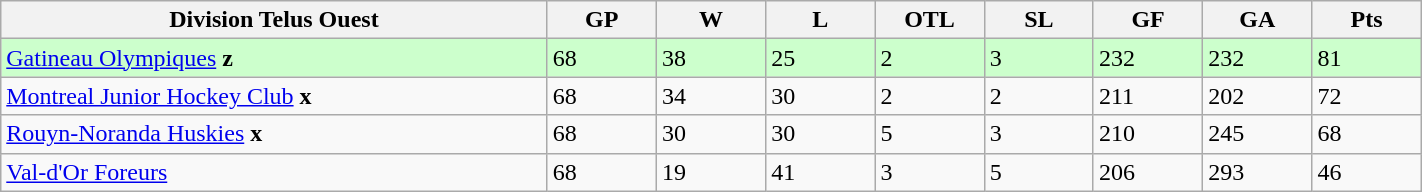<table class="wikitable" style="width: 75%">
<tr>
<th width=25%>Division Telus Ouest</th>
<th width=5%>GP</th>
<th width=5%>W</th>
<th width=5%>L</th>
<th width=5%>OTL</th>
<th width=5%>SL</th>
<th width=5%>GF</th>
<th width=5%>GA</th>
<th width=5%>Pts</th>
</tr>
<tr bgcolor=#ccffcc>
<td><a href='#'>Gatineau Olympiques</a> <strong>z</strong></td>
<td>68</td>
<td>38</td>
<td>25</td>
<td>2</td>
<td>3</td>
<td>232</td>
<td>232</td>
<td>81</td>
</tr>
<tr>
<td><a href='#'>Montreal Junior Hockey Club</a> <strong>x</strong></td>
<td>68</td>
<td>34</td>
<td>30</td>
<td>2</td>
<td>2</td>
<td>211</td>
<td>202</td>
<td>72</td>
</tr>
<tr>
<td><a href='#'>Rouyn-Noranda Huskies</a> <strong>x</strong></td>
<td>68</td>
<td>30</td>
<td>30</td>
<td>5</td>
<td>3</td>
<td>210</td>
<td>245</td>
<td>68</td>
</tr>
<tr>
<td><a href='#'>Val-d'Or Foreurs</a></td>
<td>68</td>
<td>19</td>
<td>41</td>
<td>3</td>
<td>5</td>
<td>206</td>
<td>293</td>
<td>46</td>
</tr>
</table>
